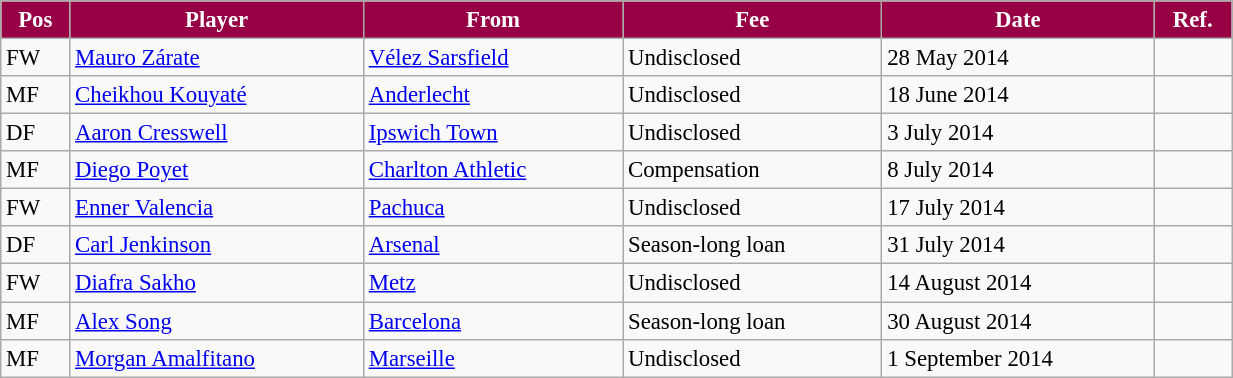<table class="wikitable" style="width:65%; text-align:center; font-size:95%; text-align:left;">
<tr>
<th style="background:#970045; color:white; text-align:center;">Pos</th>
<th style="background:#970045; color:white; text-align:center;">Player</th>
<th style="background:#970045; color:white; text-align:center;">From</th>
<th style="background:#970045; color:white; text-align:center;">Fee</th>
<th style="background:#970045; color:white; text-align:center;">Date</th>
<th style="background:#970045; color:white; text-align:center;">Ref.</th>
</tr>
<tr>
<td>FW</td>
<td> <a href='#'>Mauro Zárate</a></td>
<td> <a href='#'>Vélez Sarsfield</a></td>
<td>Undisclosed</td>
<td>28 May 2014</td>
<td></td>
</tr>
<tr>
<td>MF</td>
<td> <a href='#'>Cheikhou Kouyaté</a></td>
<td> <a href='#'>Anderlecht</a></td>
<td>Undisclosed</td>
<td>18 June 2014</td>
<td></td>
</tr>
<tr>
<td>DF</td>
<td> <a href='#'>Aaron Cresswell</a></td>
<td> <a href='#'>Ipswich Town</a></td>
<td>Undisclosed</td>
<td>3 July 2014</td>
<td></td>
</tr>
<tr>
<td>MF</td>
<td> <a href='#'>Diego Poyet</a></td>
<td> <a href='#'>Charlton Athletic</a></td>
<td>Compensation</td>
<td>8 July 2014</td>
<td></td>
</tr>
<tr>
<td>FW</td>
<td> <a href='#'>Enner Valencia</a></td>
<td> <a href='#'>Pachuca</a></td>
<td>Undisclosed</td>
<td>17 July 2014</td>
<td></td>
</tr>
<tr>
<td>DF</td>
<td> <a href='#'>Carl Jenkinson</a></td>
<td> <a href='#'>Arsenal</a></td>
<td>Season-long loan</td>
<td>31 July 2014</td>
<td></td>
</tr>
<tr>
<td>FW</td>
<td> <a href='#'>Diafra Sakho</a></td>
<td> <a href='#'>Metz</a></td>
<td>Undisclosed</td>
<td>14 August 2014</td>
<td></td>
</tr>
<tr>
<td>MF</td>
<td> <a href='#'>Alex Song</a></td>
<td> <a href='#'>Barcelona</a></td>
<td>Season-long loan</td>
<td>30 August 2014</td>
<td></td>
</tr>
<tr>
<td>MF</td>
<td> <a href='#'>Morgan Amalfitano</a></td>
<td> <a href='#'>Marseille</a></td>
<td>Undisclosed</td>
<td>1 September 2014</td>
<td></td>
</tr>
</table>
